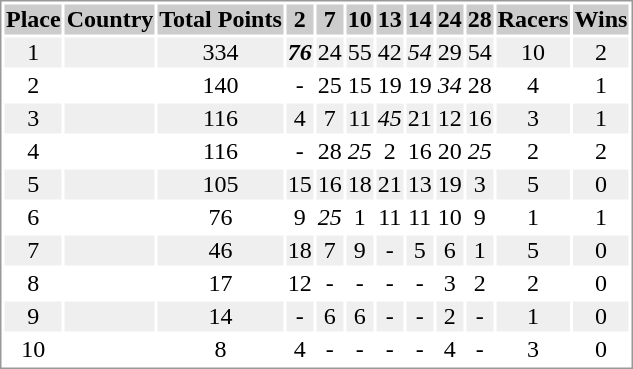<table border="0" style="border: 1px solid #999; background-color:#FFFFFF; text-align:center">
<tr align="center" bgcolor="#CCCCCC">
<th>Place</th>
<th>Country</th>
<th>Total Points</th>
<th>2</th>
<th>7</th>
<th>10</th>
<th>13</th>
<th>14</th>
<th>24</th>
<th>28</th>
<th>Racers</th>
<th>Wins</th>
</tr>
<tr bgcolor="#EFEFEF">
<td>1</td>
<td align="left"></td>
<td>334</td>
<td><strong><em>76</em></strong></td>
<td>24</td>
<td>55</td>
<td>42</td>
<td><em>54</em></td>
<td>29</td>
<td>54</td>
<td>10</td>
<td>2</td>
</tr>
<tr>
<td>2</td>
<td align="left"></td>
<td>140</td>
<td>-</td>
<td>25</td>
<td>15</td>
<td>19</td>
<td>19</td>
<td><em>34</em></td>
<td>28</td>
<td>4</td>
<td>1</td>
</tr>
<tr bgcolor="#EFEFEF">
<td>3</td>
<td align="left"></td>
<td>116</td>
<td>4</td>
<td>7</td>
<td>11</td>
<td><em>45</em></td>
<td>21</td>
<td>12</td>
<td>16</td>
<td>3</td>
<td>1</td>
</tr>
<tr>
<td>4</td>
<td align="left"></td>
<td>116</td>
<td>-</td>
<td>28</td>
<td><em>25</em></td>
<td>2</td>
<td>16</td>
<td>20</td>
<td><em>25</em></td>
<td>2</td>
<td>2</td>
</tr>
<tr bgcolor="#EFEFEF">
<td>5</td>
<td align="left"></td>
<td>105</td>
<td>15</td>
<td>16</td>
<td>18</td>
<td>21</td>
<td>13</td>
<td>19</td>
<td>3</td>
<td>5</td>
<td>0</td>
</tr>
<tr>
<td>6</td>
<td align="left"></td>
<td>76</td>
<td>9</td>
<td><em>25</em></td>
<td>1</td>
<td>11</td>
<td>11</td>
<td>10</td>
<td>9</td>
<td>1</td>
<td>1</td>
</tr>
<tr bgcolor="#EFEFEF">
<td>7</td>
<td align="left"></td>
<td>46</td>
<td>18</td>
<td>7</td>
<td>9</td>
<td>-</td>
<td>5</td>
<td>6</td>
<td>1</td>
<td>5</td>
<td>0</td>
</tr>
<tr>
<td>8</td>
<td align="left"></td>
<td>17</td>
<td>12</td>
<td>-</td>
<td>-</td>
<td>-</td>
<td>-</td>
<td>3</td>
<td>2</td>
<td>2</td>
<td>0</td>
</tr>
<tr bgcolor="#EFEFEF">
<td>9</td>
<td align="left"></td>
<td>14</td>
<td>-</td>
<td>6</td>
<td>6</td>
<td>-</td>
<td>-</td>
<td>2</td>
<td>-</td>
<td>1</td>
<td>0</td>
</tr>
<tr>
<td>10</td>
<td align="left"></td>
<td>8</td>
<td>4</td>
<td>-</td>
<td>-</td>
<td>-</td>
<td>-</td>
<td>4</td>
<td>-</td>
<td>3</td>
<td>0</td>
</tr>
</table>
